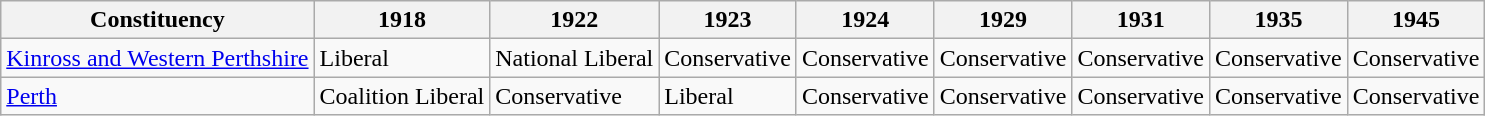<table class="wikitable sortable">
<tr>
<th>Constituency</th>
<th>1918</th>
<th>1922</th>
<th>1923</th>
<th>1924</th>
<th>1929</th>
<th>1931</th>
<th>1935</th>
<th>1945</th>
</tr>
<tr>
<td><a href='#'>Kinross and Western Perthshire</a></td>
<td bgcolor=>Liberal</td>
<td bgcolor=>National Liberal</td>
<td bgcolor=>Conservative</td>
<td bgcolor=>Conservative</td>
<td bgcolor=>Conservative</td>
<td bgcolor=>Conservative</td>
<td bgcolor=>Conservative</td>
<td bgcolor=>Conservative</td>
</tr>
<tr>
<td><a href='#'>Perth</a></td>
<td bgcolor=>Coalition Liberal</td>
<td bgcolor=>Conservative</td>
<td bgcolor=>Liberal</td>
<td bgcolor=>Conservative</td>
<td bgcolor=>Conservative</td>
<td bgcolor=>Conservative</td>
<td bgcolor=>Conservative</td>
<td bgcolor=>Conservative</td>
</tr>
</table>
